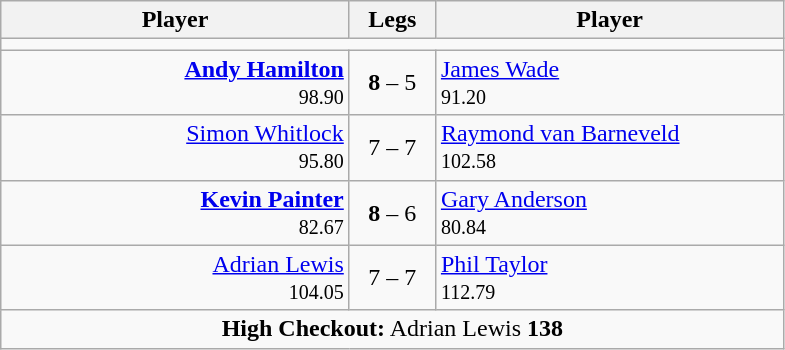<table class=wikitable style="text-align:center">
<tr>
<th width=225>Player</th>
<th width=50>Legs</th>
<th width=225>Player</th>
</tr>
<tr align=center>
<td colspan="3"></td>
</tr>
<tr align=left>
<td align=right><strong><a href='#'>Andy Hamilton</a></strong>  <br><small><span>98.90</span></small></td>
<td align=center><strong>8</strong> – 5</td>
<td> <a href='#'>James Wade</a> <br><small><span>91.20</span></small></td>
</tr>
<tr align=left>
<td align=right><a href='#'>Simon Whitlock</a>  <br><small><span>95.80</span></small></td>
<td align=center>7 – 7</td>
<td> <a href='#'>Raymond van Barneveld</a> <br><small><span>102.58</span></small></td>
</tr>
<tr align=left>
<td align=right><strong><a href='#'>Kevin Painter</a></strong>  <br><small><span>82.67</span></small></td>
<td align=center><strong>8</strong> – 6</td>
<td> <a href='#'>Gary Anderson</a> <br><small><span>80.84</span></small></td>
</tr>
<tr align=left>
<td align=right><a href='#'>Adrian Lewis</a>  <br><small><span>104.05</span></small></td>
<td align=center>7 – 7</td>
<td> <a href='#'>Phil Taylor</a> <br><small><span>112.79</span></small></td>
</tr>
<tr align=center>
<td colspan="3"><strong>High Checkout:</strong> Adrian Lewis <strong>138</strong></td>
</tr>
</table>
